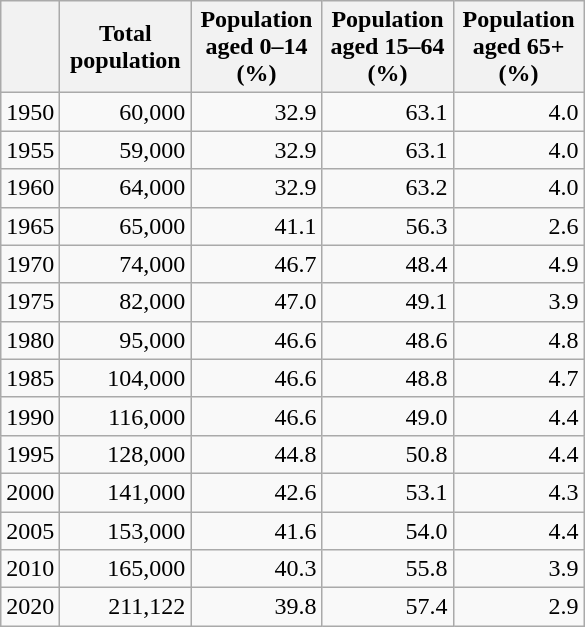<table class="wikitable" style="text-align: right;">
<tr>
<th></th>
<th width="80pt">Total population</th>
<th width="80pt">Population aged 0–14 (%)</th>
<th width="80pt">Population aged 15–64 (%)</th>
<th width="80pt">Population aged 65+ (%)</th>
</tr>
<tr>
<td>1950</td>
<td>60,000</td>
<td>32.9</td>
<td>63.1</td>
<td>4.0</td>
</tr>
<tr>
<td>1955</td>
<td>59,000</td>
<td>32.9</td>
<td>63.1</td>
<td>4.0</td>
</tr>
<tr>
<td>1960</td>
<td>64,000</td>
<td>32.9</td>
<td>63.2</td>
<td>4.0</td>
</tr>
<tr>
<td>1965</td>
<td>65,000</td>
<td>41.1</td>
<td>56.3</td>
<td>2.6</td>
</tr>
<tr>
<td>1970</td>
<td>74,000</td>
<td>46.7</td>
<td>48.4</td>
<td>4.9</td>
</tr>
<tr>
<td>1975</td>
<td>82,000</td>
<td>47.0</td>
<td>49.1</td>
<td>3.9</td>
</tr>
<tr>
<td>1980</td>
<td>95,000</td>
<td>46.6</td>
<td>48.6</td>
<td>4.8</td>
</tr>
<tr>
<td>1985</td>
<td>104,000</td>
<td>46.6</td>
<td>48.8</td>
<td>4.7</td>
</tr>
<tr>
<td>1990</td>
<td>116,000</td>
<td>46.6</td>
<td>49.0</td>
<td>4.4</td>
</tr>
<tr>
<td>1995</td>
<td>128,000</td>
<td>44.8</td>
<td>50.8</td>
<td>4.4</td>
</tr>
<tr>
<td>2000</td>
<td>141,000</td>
<td>42.6</td>
<td>53.1</td>
<td>4.3</td>
</tr>
<tr>
<td>2005</td>
<td>153,000</td>
<td>41.6</td>
<td>54.0</td>
<td>4.4</td>
</tr>
<tr>
<td>2010</td>
<td>165,000</td>
<td>40.3</td>
<td>55.8</td>
<td>3.9</td>
</tr>
<tr>
<td>2020</td>
<td>211,122</td>
<td>39.8</td>
<td>57.4</td>
<td>2.9</td>
</tr>
</table>
